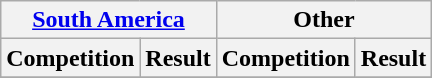<table class="wikitable plainrowheaders sortable" style="text-align:center">
<tr class=unsortable>
<th colspan="2"><a href='#'>South America</a></th>
<th colspan="2">Other</th>
</tr>
<tr>
<th scope=col>Competition</th>
<th scope=col>Result</th>
<th scope=col>Competition</th>
<th scope=col>Result</th>
</tr>
<tr>
</tr>
</table>
